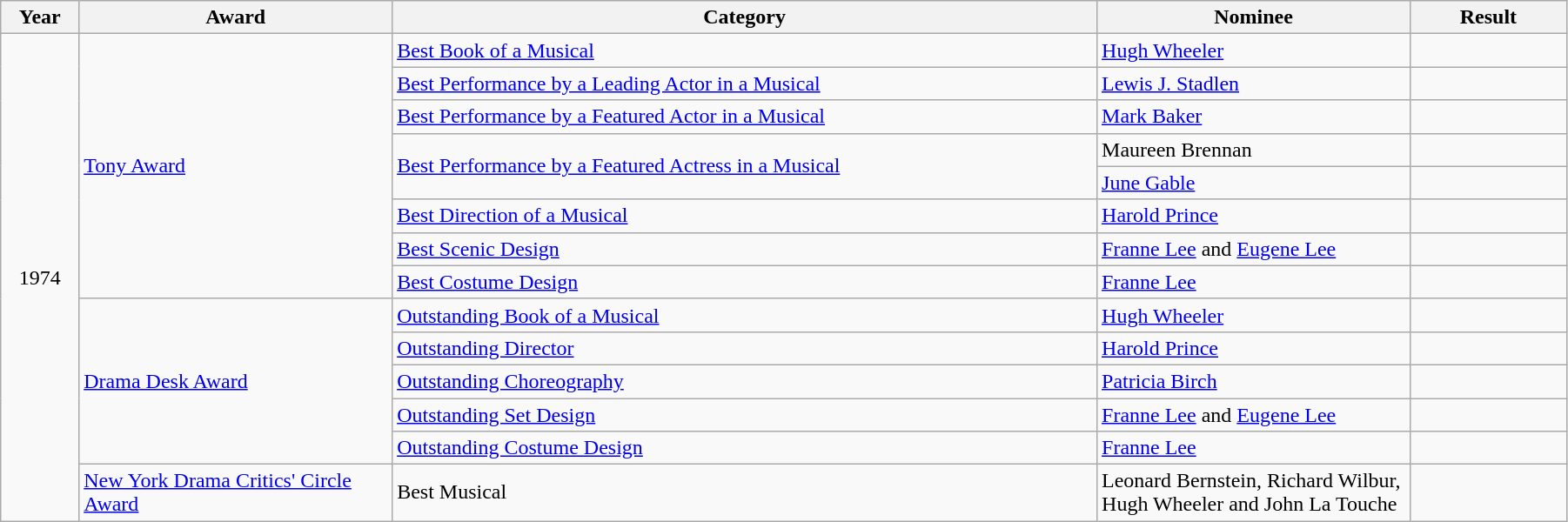<table class="wikitable" style="width:95%;">
<tr>
<th style="width:5%;">Year</th>
<th style="width:20%;">Award</th>
<th style="width:45%;">Category</th>
<th style="width:20%;">Nominee</th>
<th style="width:10%;">Result</th>
</tr>
<tr>
<td rowspan="14" style="text-align:center;">1974</td>
<td rowspan="8"><a href='#'>Tony Award</a></td>
<td><a href='#'>Best Book of a Musical</a></td>
<td><a href='#'>Hugh Wheeler</a></td>
<td></td>
</tr>
<tr>
<td><a href='#'>Best Performance by a Leading Actor in a Musical</a></td>
<td><a href='#'>Lewis J. Stadlen</a></td>
<td></td>
</tr>
<tr>
<td><a href='#'>Best Performance by a Featured Actor in a Musical</a></td>
<td><a href='#'>Mark Baker</a></td>
<td></td>
</tr>
<tr>
<td rowspan="2"><a href='#'>Best Performance by a Featured Actress in a Musical</a></td>
<td>Maureen Brennan</td>
<td></td>
</tr>
<tr>
<td><a href='#'>June Gable</a></td>
<td></td>
</tr>
<tr>
<td><a href='#'>Best Direction of a Musical</a></td>
<td><a href='#'>Harold Prince</a></td>
<td></td>
</tr>
<tr>
<td><a href='#'>Best Scenic Design</a></td>
<td><a href='#'>Franne Lee</a> and <a href='#'>Eugene Lee</a></td>
<td></td>
</tr>
<tr>
<td><a href='#'>Best Costume Design</a></td>
<td><a href='#'>Franne Lee</a></td>
<td></td>
</tr>
<tr>
<td rowspan="5"><a href='#'>Drama Desk Award</a></td>
<td><a href='#'>Outstanding Book of a Musical</a></td>
<td><a href='#'>Hugh Wheeler</a></td>
<td></td>
</tr>
<tr>
<td><a href='#'>Outstanding Director</a></td>
<td><a href='#'>Harold Prince</a></td>
<td></td>
</tr>
<tr>
<td><a href='#'>Outstanding Choreography</a></td>
<td><a href='#'>Patricia Birch</a></td>
<td></td>
</tr>
<tr>
<td><a href='#'>Outstanding Set Design</a></td>
<td><a href='#'>Franne Lee</a> and <a href='#'>Eugene Lee</a></td>
<td></td>
</tr>
<tr>
<td><a href='#'>Outstanding Costume Design</a></td>
<td><a href='#'>Franne Lee</a></td>
<td></td>
</tr>
<tr>
<td><a href='#'>New York Drama Critics' Circle Award</a></td>
<td>Best Musical</td>
<td>Leonard Bernstein, Richard Wilbur, Hugh Wheeler and John La Touche</td>
<td></td>
</tr>
</table>
